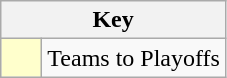<table class="wikitable" style="text-align: center;">
<tr>
<th colspan=2>Key</th>
</tr>
<tr>
<td style="background:#ffffcc; width:20px;"></td>
<td align=left>Teams to Playoffs</td>
</tr>
</table>
